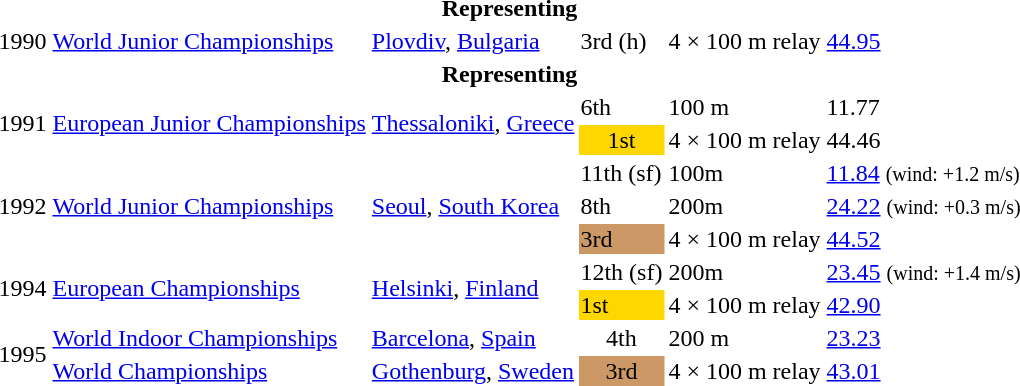<table>
<tr>
<th colspan="6">Representing </th>
</tr>
<tr>
<td>1990</td>
<td><a href='#'>World Junior Championships</a></td>
<td><a href='#'>Plovdiv</a>, <a href='#'>Bulgaria</a></td>
<td>3rd (h)</td>
<td>4 × 100 m relay</td>
<td><a href='#'>44.95</a></td>
</tr>
<tr>
<th colspan="6">Representing </th>
</tr>
<tr>
<td rowspan=2>1991</td>
<td rowspan=2><a href='#'>European Junior Championships</a></td>
<td rowspan=2><a href='#'>Thessaloniki</a>, <a href='#'>Greece</a></td>
<td>6th</td>
<td>100 m</td>
<td>11.77</td>
</tr>
<tr>
<td bgcolor="gold" align="center">1st</td>
<td>4 × 100 m relay</td>
<td>44.46</td>
</tr>
<tr>
<td rowspan=3>1992</td>
<td rowspan=3><a href='#'>World Junior Championships</a></td>
<td rowspan=3><a href='#'>Seoul</a>, <a href='#'>South Korea</a></td>
<td>11th (sf)</td>
<td>100m</td>
<td><a href='#'>11.84</a> <small>(wind: +1.2 m/s)</small></td>
</tr>
<tr>
<td>8th</td>
<td>200m</td>
<td><a href='#'>24.22</a> <small>(wind: +0.3 m/s)</small></td>
</tr>
<tr>
<td bgcolor="cc9966">3rd</td>
<td>4 × 100 m relay</td>
<td><a href='#'>44.52</a></td>
</tr>
<tr>
<td rowspan=2>1994</td>
<td rowspan=2><a href='#'>European Championships</a></td>
<td rowspan=2><a href='#'>Helsinki</a>, <a href='#'>Finland</a></td>
<td>12th (sf)</td>
<td>200m</td>
<td><a href='#'>23.45</a> <small>(wind: +1.4 m/s)</small></td>
</tr>
<tr>
<td bgcolor=gold>1st</td>
<td>4 × 100 m relay</td>
<td><a href='#'>42.90</a></td>
</tr>
<tr>
<td rowspan=2>1995</td>
<td><a href='#'>World Indoor Championships</a></td>
<td><a href='#'>Barcelona</a>, <a href='#'>Spain</a></td>
<td align="center">4th</td>
<td>200 m</td>
<td><a href='#'>23.23</a></td>
</tr>
<tr>
<td><a href='#'>World Championships</a></td>
<td><a href='#'>Gothenburg</a>, <a href='#'>Sweden</a></td>
<td bgcolor="cc9966" align="center">3rd</td>
<td>4 × 100 m relay</td>
<td><a href='#'>43.01</a></td>
</tr>
</table>
